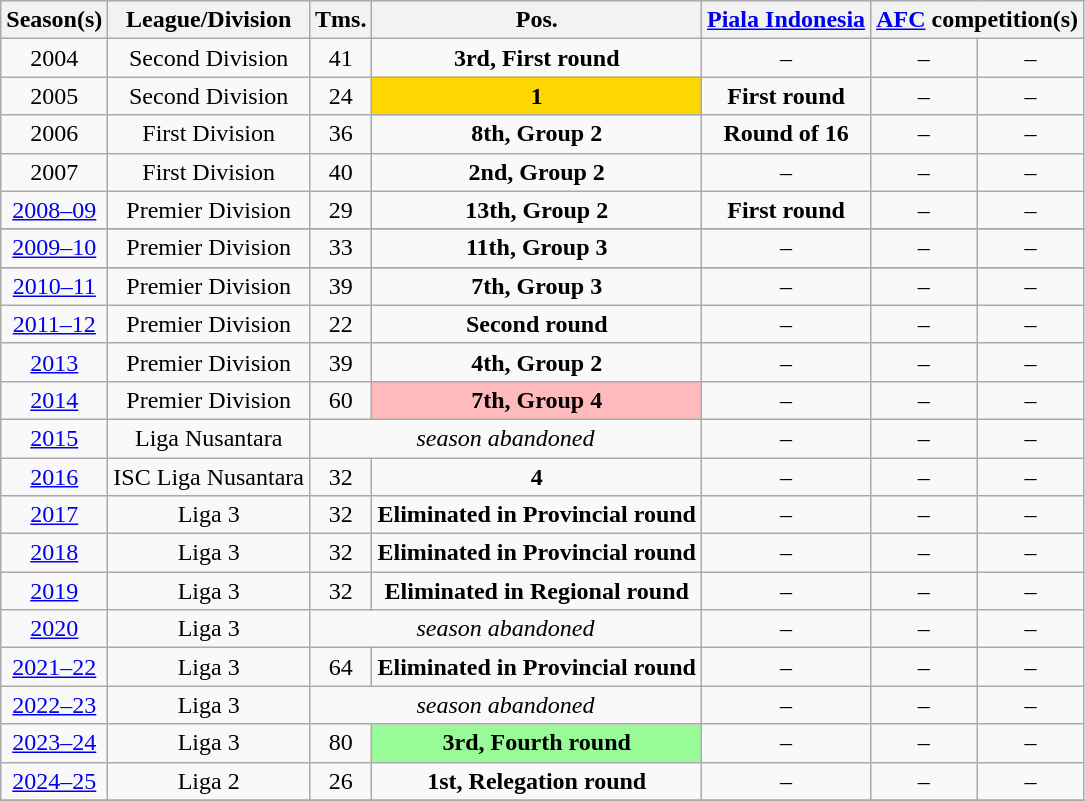<table class="wikitable" style="text-align:center">
<tr style="background:#efefef;">
<th>Season(s)</th>
<th>League/Division</th>
<th>Tms.</th>
<th>Pos.</th>
<th><a href='#'>Piala Indonesia</a></th>
<th colspan=2><a href='#'>AFC</a> competition(s)</th>
</tr>
<tr>
<td>2004</td>
<td>Second Division</td>
<td>41</td>
<td><strong>3rd, First round</strong></td>
<td>–</td>
<td>–</td>
<td>–</td>
</tr>
<tr>
<td>2005</td>
<td>Second Division</td>
<td>24</td>
<td style="background:gold;"><strong>1</strong></td>
<td><strong>First round</strong></td>
<td>–</td>
<td>–</td>
</tr>
<tr>
<td>2006</td>
<td>First Division</td>
<td>36</td>
<td><strong>8th, Group 2</strong></td>
<td><strong>Round of 16</strong></td>
<td>–</td>
<td>–</td>
</tr>
<tr>
<td>2007</td>
<td>First Division</td>
<td>40</td>
<td><strong>2nd, Group 2</strong></td>
<td>–</td>
<td>–</td>
<td>–</td>
</tr>
<tr>
<td><a href='#'>2008–09</a></td>
<td>Premier Division</td>
<td>29</td>
<td><strong>13th, Group 2</strong></td>
<td><strong>First round</strong></td>
<td>–</td>
<td>–</td>
</tr>
<tr>
</tr>
<tr>
<td><a href='#'>2009–10</a></td>
<td>Premier Division</td>
<td>33</td>
<td><strong>11th, Group 3</strong></td>
<td>–</td>
<td>–</td>
<td>–</td>
</tr>
<tr>
</tr>
<tr>
<td><a href='#'>2010–11</a></td>
<td>Premier Division</td>
<td>39</td>
<td><strong>7th, Group 3</strong></td>
<td>–</td>
<td>–</td>
<td>–</td>
</tr>
<tr>
<td><a href='#'>2011–12</a></td>
<td>Premier Division</td>
<td>22</td>
<td><strong>Second round</strong></td>
<td>–</td>
<td>–</td>
<td>–</td>
</tr>
<tr>
<td><a href='#'>2013</a></td>
<td>Premier Division</td>
<td>39</td>
<td><strong>4th, Group 2</strong></td>
<td>–</td>
<td>–</td>
<td>–</td>
</tr>
<tr>
<td><a href='#'>2014</a></td>
<td>Premier Division</td>
<td>60</td>
<td style="background: #FFBBBB;"><strong>7th, Group 4</strong></td>
<td>–</td>
<td>–</td>
<td>–</td>
</tr>
<tr>
<td><a href='#'>2015</a></td>
<td>Liga Nusantara</td>
<td colspan="2"><em>season abandoned</em></td>
<td>–</td>
<td>–</td>
<td>–</td>
</tr>
<tr>
<td><a href='#'>2016</a></td>
<td>ISC Liga Nusantara</td>
<td>32</td>
<td><strong>4</strong></td>
<td>–</td>
<td>–</td>
<td>–</td>
</tr>
<tr>
<td><a href='#'>2017</a></td>
<td>Liga 3</td>
<td>32</td>
<td><strong>Eliminated in Provincial round</strong></td>
<td>–</td>
<td>–</td>
<td>–</td>
</tr>
<tr>
<td><a href='#'>2018</a></td>
<td>Liga 3</td>
<td>32</td>
<td><strong>Eliminated in Provincial round</strong></td>
<td>–</td>
<td>–</td>
<td>–</td>
</tr>
<tr>
<td><a href='#'>2019</a></td>
<td>Liga 3</td>
<td>32</td>
<td><strong>Eliminated in Regional round</strong></td>
<td>–</td>
<td>–</td>
<td>–</td>
</tr>
<tr>
<td><a href='#'>2020</a></td>
<td>Liga 3</td>
<td colspan="2"><em>season abandoned</em></td>
<td>–</td>
<td>–</td>
<td>–</td>
</tr>
<tr>
<td><a href='#'>2021–22</a></td>
<td>Liga 3</td>
<td>64</td>
<td><strong>Eliminated in Provincial round</strong></td>
<td>–</td>
<td>–</td>
<td>–</td>
</tr>
<tr>
<td><a href='#'>2022–23</a></td>
<td>Liga 3</td>
<td colspan="2"><em>season abandoned</em></td>
<td>–</td>
<td>–</td>
<td>–</td>
</tr>
<tr>
<td><a href='#'>2023–24</a></td>
<td>Liga 3</td>
<td>80</td>
<td bgcolor="palegreen"><strong>3rd, Fourth round</strong></td>
<td>–</td>
<td>–</td>
<td>–</td>
</tr>
<tr>
<td><a href='#'>2024–25</a></td>
<td>Liga 2</td>
<td>26</td>
<td><strong>1st, Relegation round</strong></td>
<td>–</td>
<td>–</td>
<td>–</td>
</tr>
<tr>
</tr>
</table>
